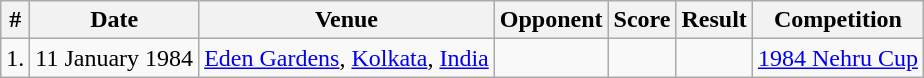<table class="wikitable">
<tr>
<th>#</th>
<th>Date</th>
<th>Venue</th>
<th>Opponent</th>
<th>Score</th>
<th>Result</th>
<th>Competition</th>
</tr>
<tr>
<td>1.</td>
<td>11 January 1984</td>
<td><a href='#'>Eden Gardens</a>, <a href='#'>Kolkata</a>, <a href='#'>India</a></td>
<td></td>
<td></td>
<td></td>
<td><a href='#'>1984 Nehru Cup</a></td>
</tr>
</table>
